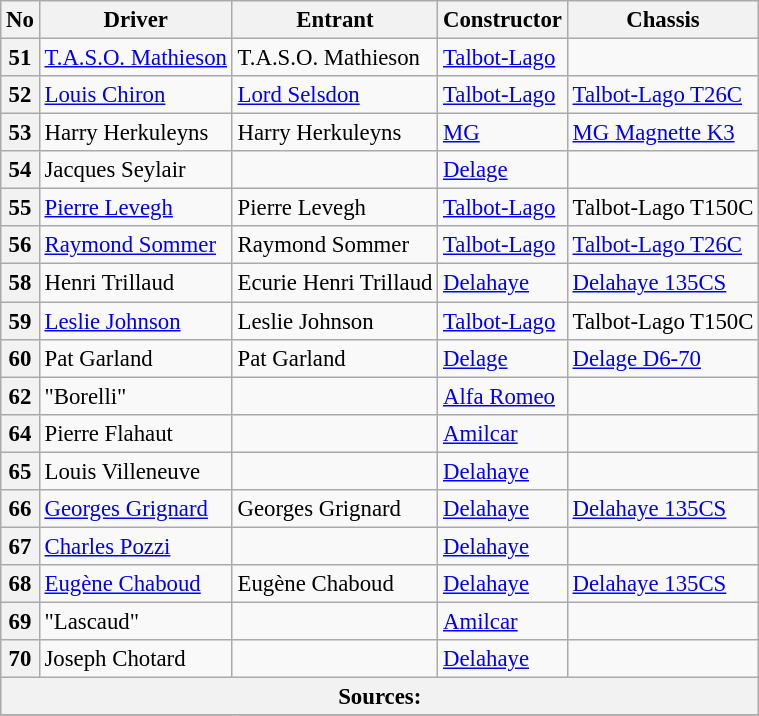<table class="wikitable" style="font-size: 95%;">
<tr>
<th>No</th>
<th>Driver</th>
<th>Entrant</th>
<th>Constructor</th>
<th>Chassis</th>
</tr>
<tr>
<th>51</th>
<td> <a href='#'>T.A.S.O. Mathieson</a></td>
<td>T.A.S.O. Mathieson</td>
<td><a href='#'>Talbot-Lago</a></td>
<td></td>
</tr>
<tr>
<th>52</th>
<td> <a href='#'>Louis Chiron</a></td>
<td><a href='#'>Lord Selsdon</a></td>
<td><a href='#'>Talbot-Lago</a></td>
<td><a href='#'>Talbot-Lago T26C</a></td>
</tr>
<tr>
<th>53</th>
<td> Harry Herkuleyns</td>
<td>Harry Herkuleyns</td>
<td><a href='#'>MG</a></td>
<td><a href='#'>MG Magnette K3</a></td>
</tr>
<tr>
<th>54</th>
<td> Jacques Seylair</td>
<td></td>
<td><a href='#'>Delage</a></td>
<td></td>
</tr>
<tr>
<th>55</th>
<td> <a href='#'>Pierre Levegh</a></td>
<td>Pierre Levegh</td>
<td><a href='#'>Talbot-Lago</a></td>
<td>Talbot-Lago T150C</td>
</tr>
<tr>
<th>56</th>
<td> <a href='#'>Raymond Sommer</a></td>
<td>Raymond Sommer</td>
<td><a href='#'>Talbot-Lago</a></td>
<td><a href='#'>Talbot-Lago T26C</a></td>
</tr>
<tr>
<th>58</th>
<td> Henri Trillaud</td>
<td>Ecurie Henri Trillaud</td>
<td><a href='#'>Delahaye</a></td>
<td><a href='#'>Delahaye 135CS</a></td>
</tr>
<tr>
<th>59</th>
<td> <a href='#'>Leslie Johnson</a></td>
<td>Leslie Johnson</td>
<td><a href='#'>Talbot-Lago</a></td>
<td>Talbot-Lago T150C</td>
</tr>
<tr>
<th>60</th>
<td> Pat Garland</td>
<td>Pat Garland</td>
<td><a href='#'>Delage</a></td>
<td><a href='#'>Delage D6-70</a></td>
</tr>
<tr>
<th>62</th>
<td>"Borelli"</td>
<td></td>
<td><a href='#'>Alfa Romeo</a></td>
<td></td>
</tr>
<tr>
<th>64</th>
<td> Pierre Flahaut</td>
<td></td>
<td><a href='#'>Amilcar</a></td>
<td></td>
</tr>
<tr>
<th>65</th>
<td> Louis Villeneuve</td>
<td></td>
<td><a href='#'>Delahaye</a></td>
<td></td>
</tr>
<tr>
<th>66</th>
<td> <a href='#'>Georges Grignard</a></td>
<td>Georges Grignard</td>
<td><a href='#'>Delahaye</a></td>
<td><a href='#'>Delahaye 135CS</a></td>
</tr>
<tr>
<th>67</th>
<td> <a href='#'>Charles Pozzi</a></td>
<td></td>
<td><a href='#'>Delahaye</a></td>
<td></td>
</tr>
<tr>
<th>68</th>
<td> <a href='#'>Eugène Chaboud</a></td>
<td>Eugène Chaboud</td>
<td><a href='#'>Delahaye</a></td>
<td><a href='#'>Delahaye 135CS</a></td>
</tr>
<tr>
<th>69</th>
<td> "Lascaud"</td>
<td></td>
<td><a href='#'>Amilcar</a></td>
<td></td>
</tr>
<tr>
<th>70</th>
<td> Joseph Chotard</td>
<td></td>
<td><a href='#'>Delahaye</a></td>
<td></td>
</tr>
<tr style="background-color:#E5E4E2" align="center">
<th colspan=5>Sources:</th>
</tr>
<tr>
</tr>
</table>
